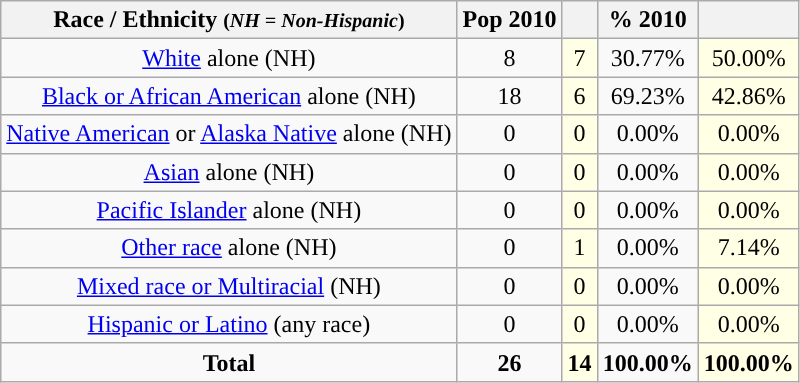<table class="wikitable" style="text-align:center;">
<tr>
<th>Race / Ethnicity <small>(<em>NH = Non-Hispanic</em>)</small></th>
<th>Pop 2010</th>
<th></th>
<th>% 2010</th>
<th></th>
</tr>
<tr>
<td><a href='#'>White</a> alone (NH)</td>
<td>8</td>
<td style='background: #ffffe6;'>7</td>
<td>30.77%</td>
<td style='background: #ffffe6;'>50.00%</td>
</tr>
<tr>
<td><a href='#'>Black or African American</a> alone (NH)</td>
<td>18</td>
<td style='background: #ffffe6;'>6</td>
<td>69.23%</td>
<td style='background: #ffffe6;'>42.86%</td>
</tr>
<tr>
<td><a href='#'>Native American</a> or <a href='#'>Alaska Native</a> alone (NH)</td>
<td>0</td>
<td style='background: #ffffe6;'>0</td>
<td>0.00%</td>
<td style='background: #ffffe6;'>0.00%</td>
</tr>
<tr>
<td><a href='#'>Asian</a> alone (NH)</td>
<td>0</td>
<td style='background: #ffffe6;'>0</td>
<td>0.00%</td>
<td style='background: #ffffe6;'>0.00%</td>
</tr>
<tr>
<td><a href='#'>Pacific Islander</a> alone (NH)</td>
<td>0</td>
<td style='background: #ffffe6;'>0</td>
<td>0.00%</td>
<td style='background: #ffffe6;'>0.00%</td>
</tr>
<tr>
<td><a href='#'>Other race</a> alone (NH)</td>
<td>0</td>
<td style='background: #ffffe6;'>1</td>
<td>0.00%</td>
<td style='background: #ffffe6;'>7.14%</td>
</tr>
<tr>
<td><a href='#'>Mixed race or Multiracial</a> (NH)</td>
<td>0</td>
<td style='background: #ffffe6;'>0</td>
<td>0.00%</td>
<td style='background: #ffffe6;'>0.00%</td>
</tr>
<tr>
<td><a href='#'>Hispanic or Latino</a> (any race)</td>
<td>0</td>
<td style='background: #ffffe6;'>0</td>
<td>0.00%</td>
<td style='background: #ffffe6;'>0.00%</td>
</tr>
<tr>
<td><strong>Total</strong></td>
<td><strong>26</strong></td>
<td style='background: #ffffe6;'><strong>14</strong></td>
<td><strong>100.00%</strong></td>
<td style='background: #ffffe6;'><strong>100.00%</strong></td>
</tr>
</table>
